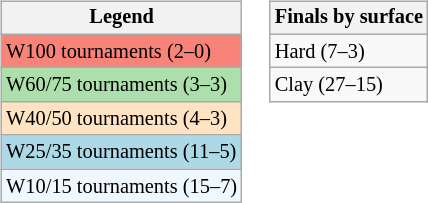<table>
<tr valign=top>
<td><br><table class=wikitable style="font-size:85%">
<tr>
<th>Legend</th>
</tr>
<tr style="background:#f88379;">
<td>W100 tournaments (2–0)</td>
</tr>
<tr style="background:#addfad">
<td>W60/75 tournaments (3–3)</td>
</tr>
<tr style="background:#ffe4c4;">
<td>W40/50 tournaments (4–3)</td>
</tr>
<tr style="background:lightblue;">
<td>W25/35 tournaments (11–5)</td>
</tr>
<tr style="background:#f0f8ff;">
<td>W10/15 tournaments (15–7)</td>
</tr>
</table>
</td>
<td><br><table class="wikitable" style="font-size:85%">
<tr>
<th>Finals by surface</th>
</tr>
<tr>
<td>Hard (7–3)</td>
</tr>
<tr>
<td>Clay (27–15)</td>
</tr>
</table>
</td>
</tr>
</table>
